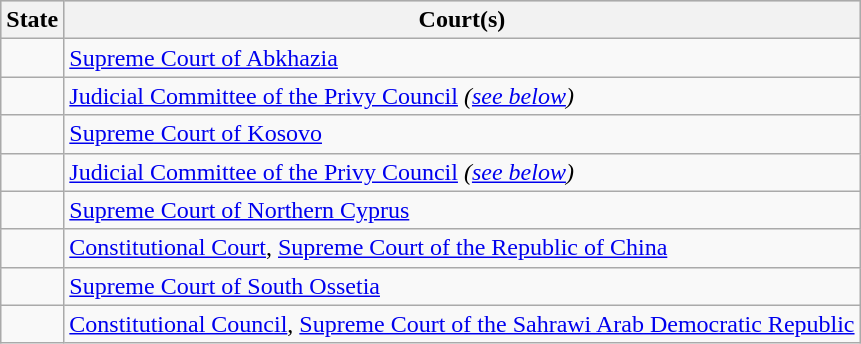<table class="sortable wikitable">
<tr style="background:#ccc;">
<th>State</th>
<th>Court(s)</th>
</tr>
<tr>
<td></td>
<td><a href='#'>Supreme Court of Abkhazia</a></td>
</tr>
<tr>
<td></td>
<td><a href='#'>Judicial Committee of the Privy Council</a> <em>(<a href='#'>see below</a>)</em></td>
</tr>
<tr>
<td></td>
<td><a href='#'>Supreme Court of Kosovo</a></td>
</tr>
<tr>
<td></td>
<td><a href='#'>Judicial Committee of the Privy Council</a> <em>(<a href='#'>see below</a>)</em></td>
</tr>
<tr>
<td></td>
<td><a href='#'>Supreme Court of Northern Cyprus</a></td>
</tr>
<tr>
<td></td>
<td><a href='#'>Constitutional Court</a>, <a href='#'>Supreme Court of the Republic of China</a></td>
</tr>
<tr>
<td></td>
<td><a href='#'>Supreme Court of South Ossetia</a></td>
</tr>
<tr>
<td></td>
<td><a href='#'>Constitutional Council</a>, <a href='#'>Supreme Court of the Sahrawi Arab Democratic Republic</a></td>
</tr>
</table>
